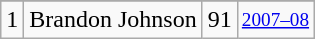<table class="wikitable">
<tr>
</tr>
<tr>
<td>1</td>
<td>Brandon Johnson</td>
<td>91</td>
<td style="font-size:80%;"><a href='#'>2007–08</a></td>
</tr>
</table>
